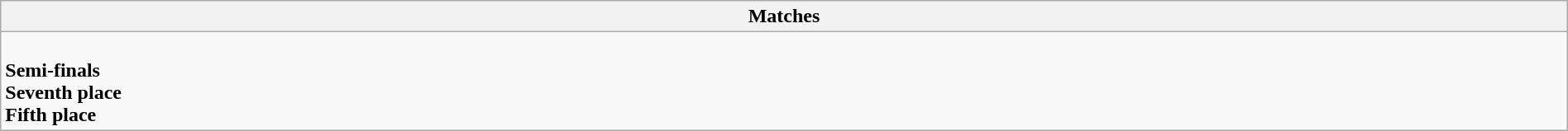<table class="wikitable collapsible collapsed" style="width:100%;">
<tr>
<th>Matches</th>
</tr>
<tr>
<td><br><strong>Semi-finals</strong>

<br><strong>Seventh place</strong>
<br><strong>Fifth place</strong>
</td>
</tr>
</table>
